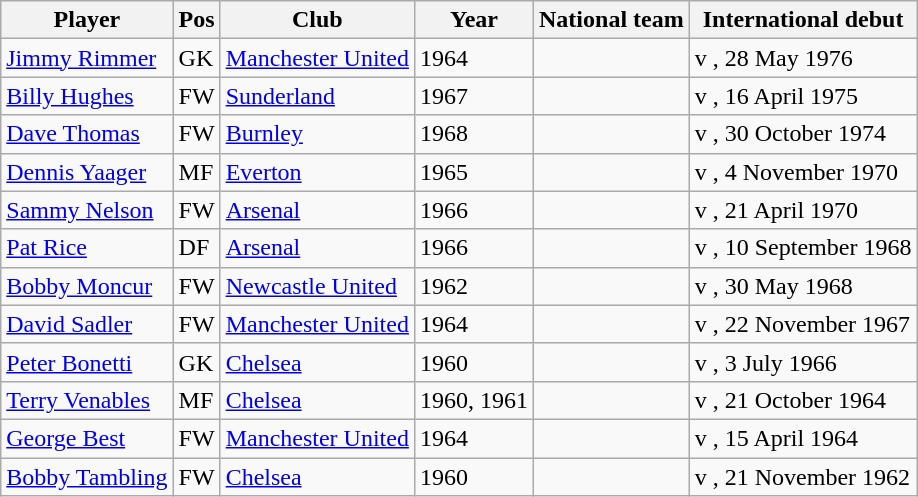<table class="wikitable sortable">
<tr>
<th>Player</th>
<th>Pos</th>
<th>Club</th>
<th>Year</th>
<th>National team</th>
<th>International debut</th>
</tr>
<tr>
<td><a href='#'>Jimmy Rimmer</a></td>
<td>GK</td>
<td><a href='#'>Manchester United</a></td>
<td>1964</td>
<td></td>
<td>v , 28 May 1976</td>
</tr>
<tr>
<td><a href='#'>Billy Hughes</a></td>
<td>FW</td>
<td><a href='#'>Sunderland</a></td>
<td>1967</td>
<td></td>
<td>v , 16 April 1975</td>
</tr>
<tr>
<td><a href='#'>Dave Thomas</a></td>
<td>FW</td>
<td><a href='#'>Burnley</a></td>
<td>1968</td>
<td></td>
<td>v , 30 October 1974</td>
</tr>
<tr>
<td><a href='#'>Dennis Yaager</a></td>
<td>MF</td>
<td><a href='#'>Everton</a></td>
<td>1965</td>
<td></td>
<td>v , 4 November 1970</td>
</tr>
<tr>
<td><a href='#'>Sammy Nelson</a></td>
<td>FW</td>
<td><a href='#'>Arsenal</a></td>
<td>1966</td>
<td></td>
<td>v , 21 April 1970</td>
</tr>
<tr>
<td><a href='#'>Pat Rice</a></td>
<td>DF</td>
<td><a href='#'>Arsenal</a></td>
<td>1966</td>
<td></td>
<td>v , 10 September 1968</td>
</tr>
<tr>
<td><a href='#'>Bobby Moncur</a></td>
<td>FW</td>
<td><a href='#'>Newcastle United</a></td>
<td>1962</td>
<td></td>
<td>v , 30 May 1968</td>
</tr>
<tr>
<td><a href='#'>David Sadler</a></td>
<td>FW</td>
<td><a href='#'>Manchester United</a></td>
<td>1964</td>
<td></td>
<td>v , 22 November 1967</td>
</tr>
<tr>
<td><a href='#'>Peter Bonetti</a></td>
<td>GK</td>
<td><a href='#'>Chelsea</a></td>
<td>1960</td>
<td></td>
<td>v , 3 July 1966</td>
</tr>
<tr>
<td><a href='#'>Terry Venables</a></td>
<td>MF</td>
<td><a href='#'>Chelsea</a></td>
<td>1960, 1961</td>
<td></td>
<td>v , 21 October 1964</td>
</tr>
<tr>
<td><a href='#'>George Best</a></td>
<td>FW</td>
<td><a href='#'>Manchester United</a></td>
<td>1964</td>
<td></td>
<td>v , 15 April 1964</td>
</tr>
<tr>
<td><a href='#'>Bobby Tambling</a></td>
<td>FW</td>
<td><a href='#'>Chelsea</a></td>
<td>1960</td>
<td></td>
<td>v , 21 November 1962</td>
</tr>
</table>
